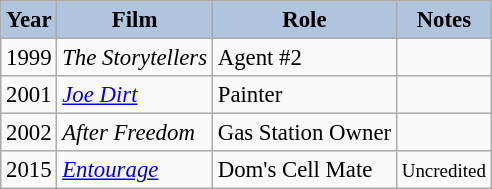<table class="wikitable" style="font-size:95%;">
<tr>
<th style="background:#B0C4DE;">Year</th>
<th style="background:#B0C4DE;">Film</th>
<th style="background:#B0C4DE;">Role</th>
<th style="background:#B0C4DE;">Notes</th>
</tr>
<tr>
<td>1999</td>
<td><em>The Storytellers</em></td>
<td>Agent #2</td>
<td></td>
</tr>
<tr>
<td>2001</td>
<td><em><a href='#'>Joe Dirt</a></em></td>
<td>Painter</td>
<td></td>
</tr>
<tr>
<td>2002</td>
<td><em>After Freedom</em></td>
<td>Gas Station Owner</td>
<td></td>
</tr>
<tr>
<td>2015</td>
<td><em><a href='#'>Entourage</a></em></td>
<td>Dom's Cell Mate</td>
<td><small>Uncredited</small></td>
</tr>
</table>
